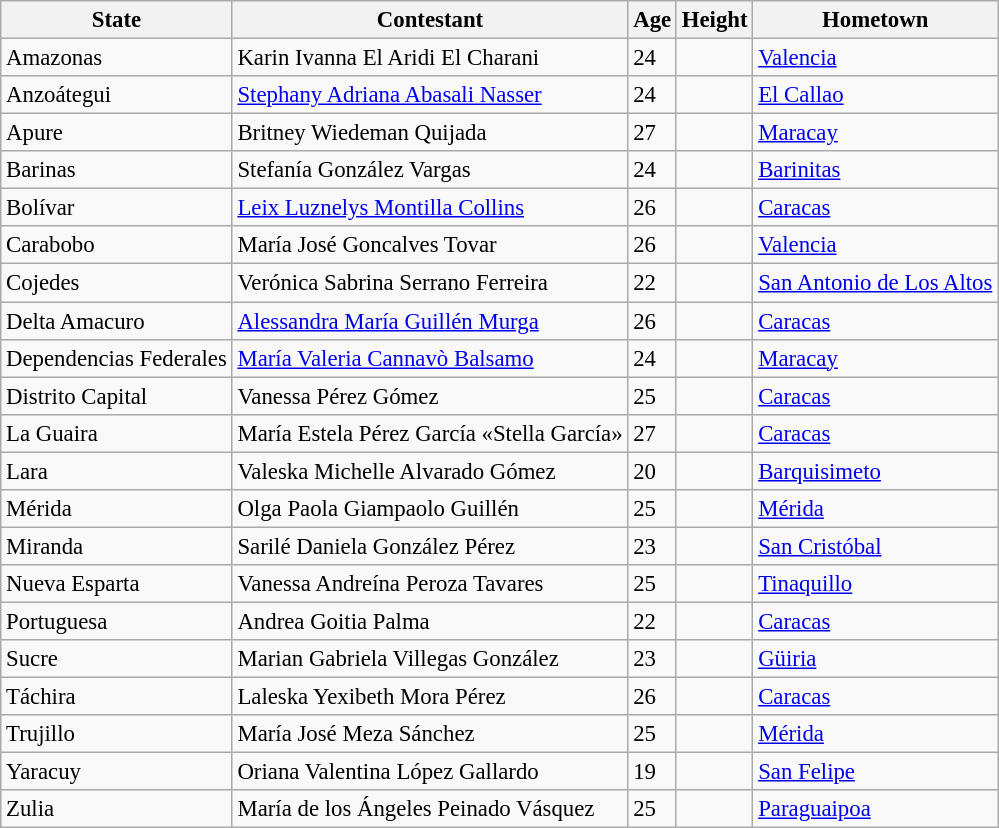<table class="wikitable sortable" style="font-size: 95%;">
<tr>
<th>State</th>
<th>Contestant</th>
<th>Age</th>
<th>Height</th>
<th>Hometown</th>
</tr>
<tr>
<td>Amazonas</td>
<td>Karin Ivanna El Aridi El Charani</td>
<td>24</td>
<td></td>
<td><a href='#'>Valencia</a></td>
</tr>
<tr>
<td>Anzoátegui</td>
<td><a href='#'>Stephany Adriana Abasali Nasser</a></td>
<td>24</td>
<td></td>
<td><a href='#'>El Callao</a></td>
</tr>
<tr>
<td>Apure</td>
<td>Britney Wiedeman Quijada</td>
<td>27</td>
<td></td>
<td><a href='#'>Maracay</a></td>
</tr>
<tr>
<td>Barinas</td>
<td>Stefanía González Vargas</td>
<td>24</td>
<td></td>
<td><a href='#'>Barinitas</a></td>
</tr>
<tr>
<td>Bolívar</td>
<td><a href='#'>Leix Luznelys Montilla Collins</a></td>
<td>26</td>
<td></td>
<td><a href='#'>Caracas</a></td>
</tr>
<tr>
<td>Carabobo</td>
<td>María José Goncalves Tovar</td>
<td>26</td>
<td></td>
<td><a href='#'>Valencia</a></td>
</tr>
<tr>
<td>Cojedes</td>
<td>Verónica Sabrina Serrano Ferreira</td>
<td>22</td>
<td></td>
<td><a href='#'>San Antonio de Los Altos</a></td>
</tr>
<tr>
<td>Delta Amacuro</td>
<td><a href='#'>Alessandra María Guillén Murga</a></td>
<td>26</td>
<td></td>
<td><a href='#'>Caracas</a></td>
</tr>
<tr>
<td>Dependencias Federales</td>
<td><a href='#'>María Valeria Cannavò Balsamo</a></td>
<td>24</td>
<td></td>
<td><a href='#'>Maracay</a></td>
</tr>
<tr>
<td>Distrito Capital</td>
<td>Vanessa Pérez Gómez</td>
<td>25</td>
<td></td>
<td><a href='#'>Caracas</a></td>
</tr>
<tr>
<td>La Guaira</td>
<td>María Estela Pérez García «Stella García»</td>
<td>27</td>
<td></td>
<td><a href='#'>Caracas</a></td>
</tr>
<tr>
<td>Lara</td>
<td>Valeska Michelle Alvarado Gómez</td>
<td>20</td>
<td></td>
<td><a href='#'>Barquisimeto</a></td>
</tr>
<tr>
<td>Mérida</td>
<td>Olga Paola Giampaolo Guillén</td>
<td>25</td>
<td></td>
<td><a href='#'>Mérida</a></td>
</tr>
<tr>
<td>Miranda</td>
<td>Sarilé Daniela González Pérez</td>
<td>23</td>
<td></td>
<td><a href='#'>San Cristóbal</a></td>
</tr>
<tr>
<td>Nueva Esparta</td>
<td>Vanessa Andreína Peroza Tavares</td>
<td>25</td>
<td></td>
<td><a href='#'>Tinaquillo</a></td>
</tr>
<tr>
<td>Portuguesa</td>
<td>Andrea Goitia Palma</td>
<td>22</td>
<td></td>
<td><a href='#'>Caracas</a></td>
</tr>
<tr>
<td>Sucre</td>
<td>Marian Gabriela Villegas González</td>
<td>23</td>
<td></td>
<td><a href='#'>Güiria</a></td>
</tr>
<tr>
<td>Táchira</td>
<td>Laleska Yexibeth Mora Pérez</td>
<td>26</td>
<td></td>
<td><a href='#'>Caracas</a></td>
</tr>
<tr>
<td>Trujillo</td>
<td>María José Meza Sánchez</td>
<td>25</td>
<td></td>
<td><a href='#'>Mérida</a></td>
</tr>
<tr>
<td>Yaracuy</td>
<td>Oriana Valentina López Gallardo</td>
<td>19</td>
<td></td>
<td><a href='#'>San Felipe</a></td>
</tr>
<tr>
<td>Zulia</td>
<td>María de los Ángeles Peinado Vásquez</td>
<td>25</td>
<td></td>
<td><a href='#'>Paraguaipoa</a></td>
</tr>
</table>
